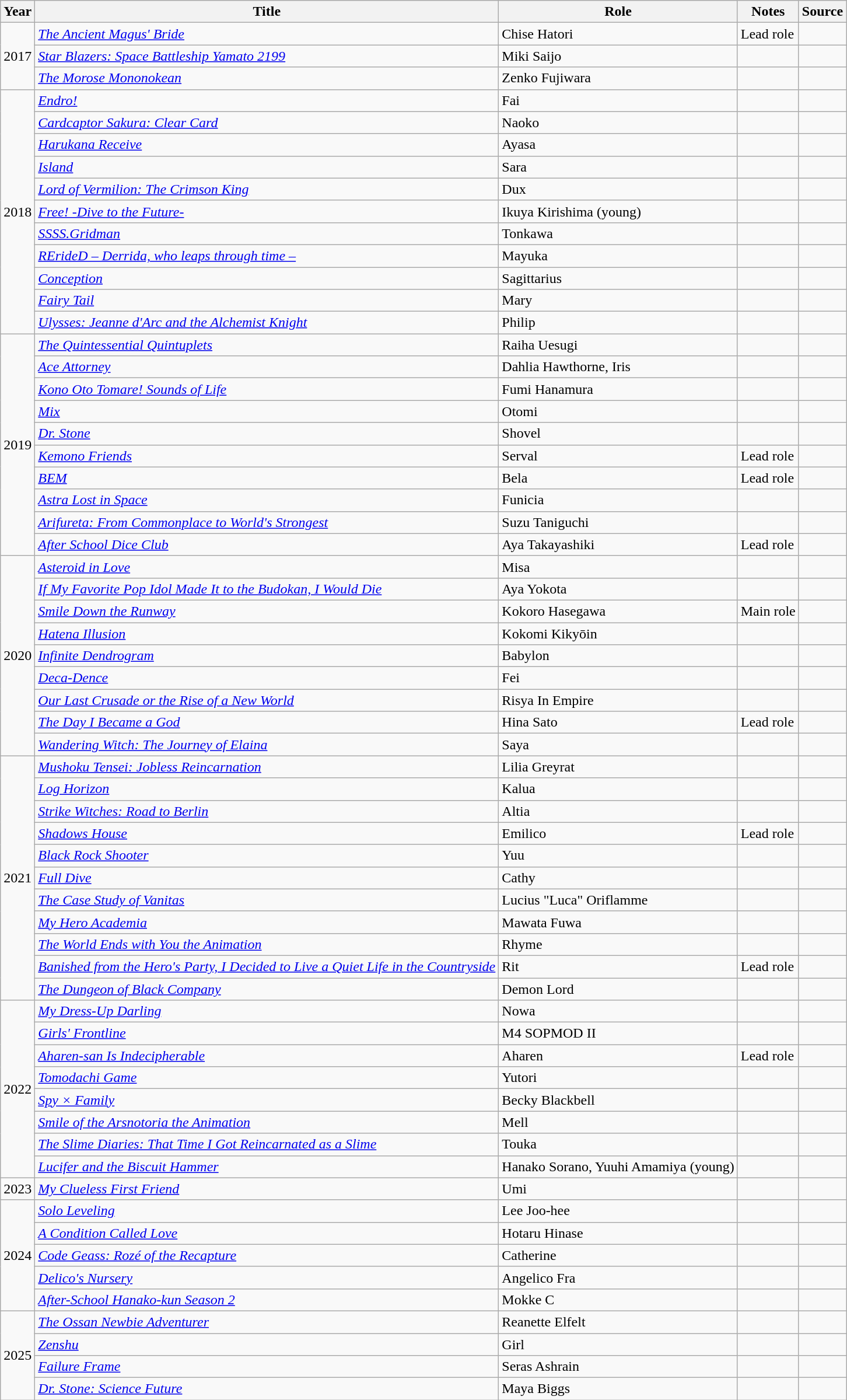<table class="wikitable sortable plainrowheaders">
<tr>
<th>Year</th>
<th>Title</th>
<th>Role</th>
<th class="unsortable">Notes</th>
<th class="unsortable">Source</th>
</tr>
<tr>
<td rowspan="3">2017</td>
<td><em><a href='#'>The Ancient Magus' Bride</a></em></td>
<td>Chise Hatori</td>
<td>Lead role</td>
<td></td>
</tr>
<tr>
<td><em><a href='#'>Star Blazers: Space Battleship Yamato 2199</a></em></td>
<td>Miki Saijo</td>
<td></td>
<td></td>
</tr>
<tr>
<td><em><a href='#'>The Morose Mononokean</a></em></td>
<td>Zenko Fujiwara</td>
<td></td>
<td></td>
</tr>
<tr>
<td rowspan="11">2018</td>
<td><em><a href='#'>Endro!</a></em></td>
<td>Fai</td>
<td></td>
<td></td>
</tr>
<tr>
<td><em><a href='#'>Cardcaptor Sakura: Clear Card</a></em></td>
<td>Naoko</td>
<td></td>
<td></td>
</tr>
<tr>
<td><em><a href='#'>Harukana Receive</a></em></td>
<td>Ayasa</td>
<td></td>
<td></td>
</tr>
<tr>
<td><em><a href='#'>Island</a></em></td>
<td>Sara</td>
<td></td>
<td></td>
</tr>
<tr>
<td><em><a href='#'>Lord of Vermilion: The Crimson King</a></em></td>
<td>Dux</td>
<td></td>
<td></td>
</tr>
<tr>
<td><em><a href='#'>Free! -Dive to the Future-</a></em></td>
<td>Ikuya Kirishima (young)</td>
<td></td>
<td></td>
</tr>
<tr>
<td><em><a href='#'>SSSS.Gridman</a></em></td>
<td>Tonkawa</td>
<td></td>
<td></td>
</tr>
<tr>
<td><em><a href='#'>RErideD – Derrida, who leaps through time –</a></em></td>
<td>Mayuka</td>
<td></td>
<td></td>
</tr>
<tr>
<td><em><a href='#'>Conception</a></em></td>
<td>Sagittarius</td>
<td></td>
<td></td>
</tr>
<tr>
<td><em><a href='#'>Fairy Tail</a></em></td>
<td>Mary</td>
<td></td>
<td></td>
</tr>
<tr>
<td><em><a href='#'>Ulysses: Jeanne d'Arc and the Alchemist Knight</a></em></td>
<td>Philip</td>
<td></td>
<td></td>
</tr>
<tr>
<td rowspan="10">2019</td>
<td><em><a href='#'>The Quintessential Quintuplets</a></em></td>
<td>Raiha Uesugi</td>
<td></td>
<td></td>
</tr>
<tr>
<td><em><a href='#'>Ace Attorney</a></em></td>
<td>Dahlia Hawthorne, Iris</td>
<td></td>
<td></td>
</tr>
<tr>
<td><em><a href='#'>Kono Oto Tomare! Sounds of Life</a></em></td>
<td>Fumi Hanamura</td>
<td></td>
<td></td>
</tr>
<tr>
<td><em><a href='#'>Mix</a></em></td>
<td>Otomi</td>
<td></td>
<td></td>
</tr>
<tr>
<td><em><a href='#'>Dr. Stone</a></em></td>
<td>Shovel</td>
<td></td>
<td></td>
</tr>
<tr>
<td><em><a href='#'>Kemono Friends</a></em></td>
<td>Serval</td>
<td>Lead role</td>
<td></td>
</tr>
<tr>
<td><em><a href='#'>BEM</a></em></td>
<td>Bela</td>
<td>Lead role</td>
<td></td>
</tr>
<tr>
<td><em><a href='#'>Astra Lost in Space</a></em></td>
<td>Funicia</td>
<td></td>
<td></td>
</tr>
<tr>
<td><em><a href='#'>Arifureta: From Commonplace to World's Strongest</a></em></td>
<td>Suzu Taniguchi</td>
<td></td>
<td></td>
</tr>
<tr>
<td><em><a href='#'>After School Dice Club</a></em></td>
<td>Aya Takayashiki</td>
<td>Lead role</td>
<td></td>
</tr>
<tr>
<td rowspan="9">2020</td>
<td><em><a href='#'>Asteroid in Love</a></em></td>
<td>Misa</td>
<td></td>
<td></td>
</tr>
<tr>
<td><em><a href='#'>If My Favorite Pop Idol Made It to the Budokan, I Would Die</a></em></td>
<td>Aya Yokota</td>
<td></td>
<td></td>
</tr>
<tr>
<td><em><a href='#'>Smile Down the Runway</a></em></td>
<td>Kokoro Hasegawa</td>
<td>Main role</td>
<td></td>
</tr>
<tr>
<td><em><a href='#'>Hatena Illusion</a></em></td>
<td>Kokomi Kikyōin</td>
<td></td>
<td></td>
</tr>
<tr>
<td><em><a href='#'>Infinite Dendrogram</a></em></td>
<td>Babylon</td>
<td></td>
<td></td>
</tr>
<tr>
<td><em><a href='#'>Deca-Dence</a></em></td>
<td>Fei</td>
<td></td>
<td></td>
</tr>
<tr>
<td><em><a href='#'>Our Last Crusade or the Rise of a New World</a></em></td>
<td>Risya In Empire</td>
<td></td>
<td></td>
</tr>
<tr>
<td><em><a href='#'>The Day I Became a God</a></em></td>
<td>Hina Sato</td>
<td>Lead role</td>
<td></td>
</tr>
<tr>
<td><em><a href='#'>Wandering Witch: The Journey of Elaina</a></em></td>
<td>Saya</td>
<td></td>
<td></td>
</tr>
<tr>
<td rowspan="11">2021</td>
<td><em><a href='#'>Mushoku Tensei: Jobless Reincarnation</a></em></td>
<td>Lilia Greyrat</td>
<td></td>
<td></td>
</tr>
<tr>
<td><em><a href='#'>Log Horizon</a></em></td>
<td>Kalua</td>
<td></td>
<td></td>
</tr>
<tr>
<td><em><a href='#'>Strike Witches: Road to Berlin</a></em></td>
<td>Altia</td>
<td></td>
<td></td>
</tr>
<tr>
<td><em><a href='#'>Shadows House</a></em></td>
<td>Emilico</td>
<td>Lead role</td>
<td></td>
</tr>
<tr>
<td><em><a href='#'>Black Rock Shooter</a></em></td>
<td>Yuu</td>
<td></td>
<td></td>
</tr>
<tr>
<td><em><a href='#'>Full Dive</a></em></td>
<td>Cathy</td>
<td></td>
<td></td>
</tr>
<tr>
<td><em><a href='#'>The Case Study of Vanitas</a></em></td>
<td>Lucius "Luca" Oriflamme</td>
<td></td>
<td></td>
</tr>
<tr>
<td><em><a href='#'>My Hero Academia</a></em></td>
<td>Mawata Fuwa</td>
<td></td>
<td></td>
</tr>
<tr>
<td><em><a href='#'>The World Ends with You the Animation</a></em></td>
<td>Rhyme</td>
<td></td>
<td></td>
</tr>
<tr>
<td><em><a href='#'>Banished from the Hero's Party, I Decided to Live a Quiet Life in the Countryside</a></em></td>
<td>Rit</td>
<td>Lead role</td>
<td></td>
</tr>
<tr>
<td><em><a href='#'>The Dungeon of Black Company</a></em></td>
<td>Demon Lord</td>
<td></td>
<td></td>
</tr>
<tr>
<td rowspan="8">2022</td>
<td><em><a href='#'>My Dress-Up Darling</a></em></td>
<td>Nowa</td>
<td></td>
<td></td>
</tr>
<tr>
<td><em><a href='#'>Girls' Frontline</a></em></td>
<td>M4 SOPMOD II</td>
<td></td>
<td></td>
</tr>
<tr>
<td><em><a href='#'>Aharen-san Is Indecipherable</a></em></td>
<td>Aharen</td>
<td>Lead role</td>
<td></td>
</tr>
<tr>
<td><em><a href='#'>Tomodachi Game</a></em></td>
<td>Yutori</td>
<td></td>
<td></td>
</tr>
<tr>
<td><em><a href='#'>Spy × Family</a></em></td>
<td>Becky Blackbell</td>
<td></td>
<td></td>
</tr>
<tr>
<td><em><a href='#'>Smile of the Arsnotoria the Animation</a></em></td>
<td>Mell</td>
<td></td>
<td></td>
</tr>
<tr>
<td><em><a href='#'>The Slime Diaries: That Time I Got Reincarnated as a Slime</a></em></td>
<td>Touka</td>
<td></td>
<td></td>
</tr>
<tr>
<td><em><a href='#'>Lucifer and the Biscuit Hammer</a></em></td>
<td>Hanako Sorano, Yuuhi Amamiya (young)</td>
<td></td>
<td></td>
</tr>
<tr>
<td>2023</td>
<td><em><a href='#'>My Clueless First Friend</a></em></td>
<td>Umi</td>
<td></td>
<td></td>
</tr>
<tr>
<td rowspan="5">2024</td>
<td><em><a href='#'>Solo Leveling</a></em></td>
<td>Lee Joo-hee</td>
<td></td>
<td></td>
</tr>
<tr>
<td><em><a href='#'>A Condition Called Love</a></em></td>
<td>Hotaru Hinase</td>
<td></td>
<td></td>
</tr>
<tr>
<td><em><a href='#'>Code Geass: Rozé of the Recapture</a></em></td>
<td>Catherine</td>
<td></td>
<td></td>
</tr>
<tr>
<td><em><a href='#'>Delico's Nursery</a></em></td>
<td>Angelico Fra</td>
<td></td>
<td></td>
</tr>
<tr>
<td><a href='#'><em>After-School Hanako-kun Season 2</em></a></td>
<td>Mokke C</td>
<td></td>
<td></td>
</tr>
<tr>
<td rowspan="4">2025</td>
<td><em><a href='#'>The Ossan Newbie Adventurer</a></em></td>
<td>Reanette Elfelt</td>
<td></td>
<td></td>
</tr>
<tr>
<td><em><a href='#'>Zenshu</a></em></td>
<td>Girl</td>
<td></td>
<td></td>
</tr>
<tr>
<td><em><a href='#'>Failure Frame</a></em></td>
<td>Seras Ashrain</td>
<td></td>
<td></td>
</tr>
<tr>
<td><em><a href='#'>Dr. Stone: Science Future</a></em></td>
<td>Maya Biggs</td>
<td></td>
<td></td>
</tr>
</table>
